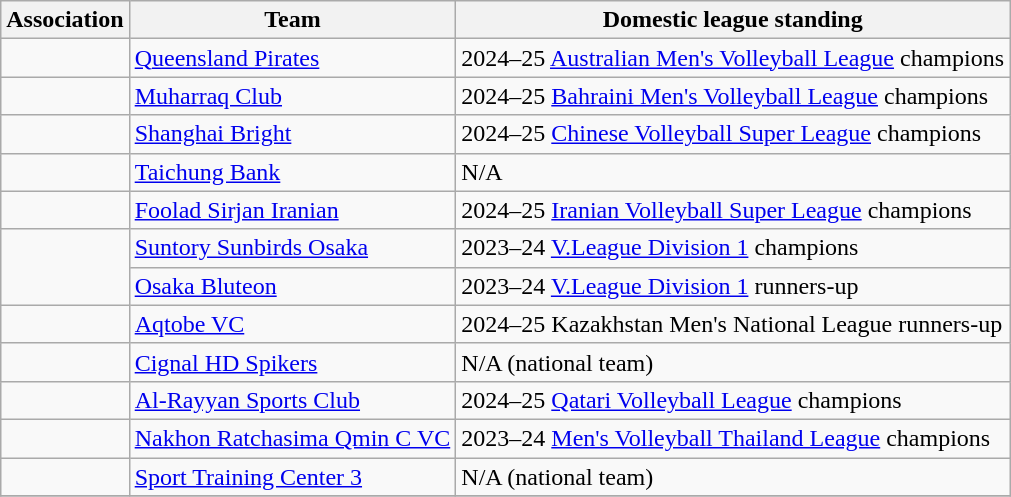<table class="wikitable">
<tr>
<th>Association</th>
<th>Team</th>
<th>Domestic league standing</th>
</tr>
<tr>
<td></td>
<td><a href='#'>Queensland Pirates</a></td>
<td>2024–25 <a href='#'>Australian Men's Volleyball League</a> champions</td>
</tr>
<tr>
<td></td>
<td><a href='#'>Muharraq Club</a></td>
<td>2024–25 <a href='#'>Bahraini Men's Volleyball League</a> champions</td>
</tr>
<tr>
<td></td>
<td><a href='#'>Shanghai Bright</a></td>
<td>2024–25 <a href='#'>Chinese Volleyball Super League</a> champions</td>
</tr>
<tr>
<td></td>
<td><a href='#'>Taichung Bank</a></td>
<td>N/A</td>
</tr>
<tr>
<td></td>
<td><a href='#'>Foolad Sirjan Iranian</a></td>
<td>2024–25 <a href='#'>Iranian Volleyball Super League</a> champions</td>
</tr>
<tr>
<td rowspan="2"></td>
<td><a href='#'>Suntory Sunbirds Osaka</a></td>
<td>2023–24 <a href='#'>V.League Division 1</a> champions</td>
</tr>
<tr>
<td><a href='#'>Osaka Bluteon</a></td>
<td>2023–24 <a href='#'>V.League Division 1</a> runners-up</td>
</tr>
<tr>
<td></td>
<td><a href='#'>Aqtobe VC</a></td>
<td>2024–25 Kazakhstan Men's National League runners-up</td>
</tr>
<tr>
<td></td>
<td><a href='#'>Cignal HD Spikers</a></td>
<td>N/A (national team)</td>
</tr>
<tr>
<td></td>
<td><a href='#'>Al-Rayyan Sports Club</a></td>
<td>2024–25 <a href='#'>Qatari Volleyball League</a> champions</td>
</tr>
<tr>
<td></td>
<td><a href='#'>Nakhon Ratchasima Qmin C VC</a></td>
<td>2023–24 <a href='#'>Men's Volleyball Thailand League</a> champions</td>
</tr>
<tr>
<td></td>
<td><a href='#'>Sport Training Center 3</a></td>
<td>N/A (national team)</td>
</tr>
<tr>
</tr>
</table>
